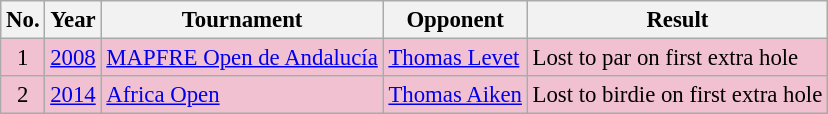<table class="wikitable" style="font-size:95%;">
<tr>
<th>No.</th>
<th>Year</th>
<th>Tournament</th>
<th>Opponent</th>
<th>Result</th>
</tr>
<tr style="background:#F2C1D1;">
<td align=center>1</td>
<td><a href='#'>2008</a></td>
<td><a href='#'>MAPFRE Open de Andalucía</a></td>
<td> <a href='#'>Thomas Levet</a></td>
<td>Lost to par on first extra hole</td>
</tr>
<tr style="background:#F2C1D1;">
<td align=center>2</td>
<td><a href='#'>2014</a></td>
<td><a href='#'>Africa Open</a></td>
<td> <a href='#'>Thomas Aiken</a></td>
<td>Lost to birdie on first extra hole</td>
</tr>
</table>
